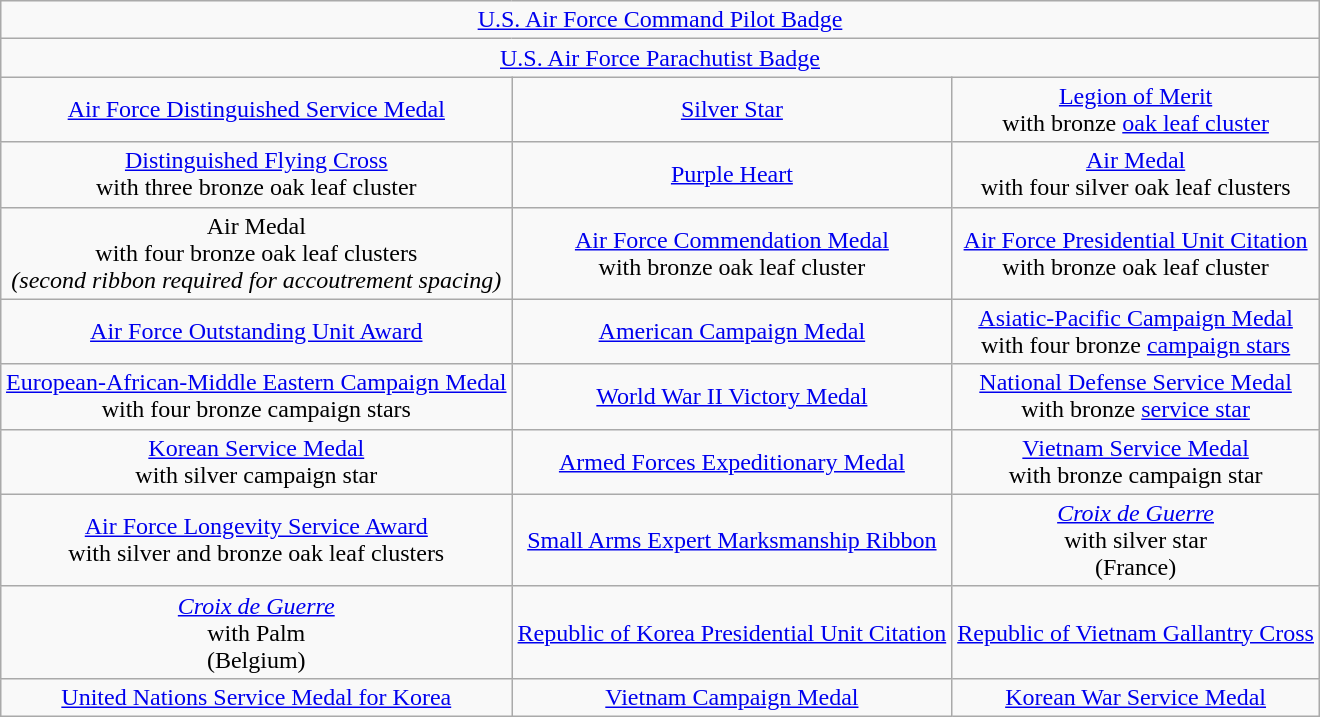<table class="wikitable" style="margin:1em auto; text-align:center;">
<tr>
<td colspan="3"><a href='#'>U.S. Air Force Command Pilot Badge</a></td>
</tr>
<tr>
<td colspan="3"><a href='#'>U.S. Air Force Parachutist Badge</a></td>
</tr>
<tr>
<td><a href='#'>Air Force Distinguished Service Medal</a></td>
<td><a href='#'>Silver Star</a></td>
<td><a href='#'>Legion of Merit</a><br>with bronze <a href='#'>oak leaf cluster</a></td>
</tr>
<tr>
<td><a href='#'>Distinguished Flying Cross</a><br>with three bronze oak leaf cluster</td>
<td><a href='#'>Purple Heart</a></td>
<td><a href='#'>Air Medal</a><br>with four silver oak leaf clusters</td>
</tr>
<tr>
<td>Air Medal<br>with four bronze oak leaf clusters<br><em>(second ribbon required for accoutrement spacing)</em></td>
<td><a href='#'>Air Force Commendation Medal</a><br>with bronze oak leaf cluster</td>
<td><a href='#'>Air Force Presidential Unit Citation</a><br>with bronze oak leaf cluster</td>
</tr>
<tr>
<td><a href='#'>Air Force Outstanding Unit Award</a></td>
<td><a href='#'>American Campaign Medal</a></td>
<td><a href='#'>Asiatic-Pacific Campaign Medal</a><br>with four bronze <a href='#'>campaign stars</a></td>
</tr>
<tr>
<td><a href='#'>European-African-Middle Eastern Campaign Medal</a><br>with four bronze campaign stars</td>
<td><a href='#'>World War II Victory Medal</a></td>
<td><a href='#'>National Defense Service Medal</a><br>with bronze <a href='#'>service star</a></td>
</tr>
<tr>
<td><a href='#'>Korean Service Medal</a><br>with silver campaign star</td>
<td><a href='#'>Armed Forces Expeditionary Medal</a></td>
<td><a href='#'>Vietnam Service Medal</a><br>with bronze campaign star</td>
</tr>
<tr>
<td><a href='#'>Air Force Longevity Service Award</a><br>with silver and bronze oak leaf clusters</td>
<td><a href='#'>Small Arms Expert Marksmanship Ribbon</a></td>
<td><em><a href='#'>Croix de Guerre</a></em><br>with silver star<br>(France)</td>
</tr>
<tr>
<td><em><a href='#'>Croix de Guerre</a></em><br> with Palm<br>(Belgium)</td>
<td><a href='#'>Republic of Korea Presidential Unit Citation</a></td>
<td><a href='#'>Republic of Vietnam Gallantry Cross</a></td>
</tr>
<tr>
<td><a href='#'>United Nations Service Medal for Korea</a></td>
<td><a href='#'>Vietnam Campaign Medal</a></td>
<td><a href='#'>Korean War Service Medal</a></td>
</tr>
</table>
